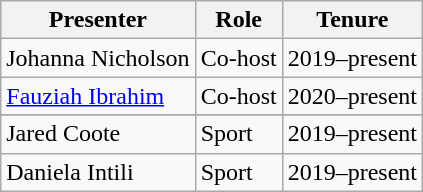<table class="wikitable sortable">
<tr>
<th>Presenter</th>
<th>Role</th>
<th>Tenure</th>
</tr>
<tr>
<td>Johanna Nicholson</td>
<td>Co-host</td>
<td>2019–present</td>
</tr>
<tr>
<td><a href='#'>Fauziah Ibrahim</a></td>
<td>Co-host</td>
<td>2020–present</td>
</tr>
<tr>
</tr>
<tr>
<td>Jared Coote</td>
<td>Sport</td>
<td>2019–present</td>
</tr>
<tr>
<td>Daniela Intili</td>
<td>Sport</td>
<td>2019–present</td>
</tr>
</table>
